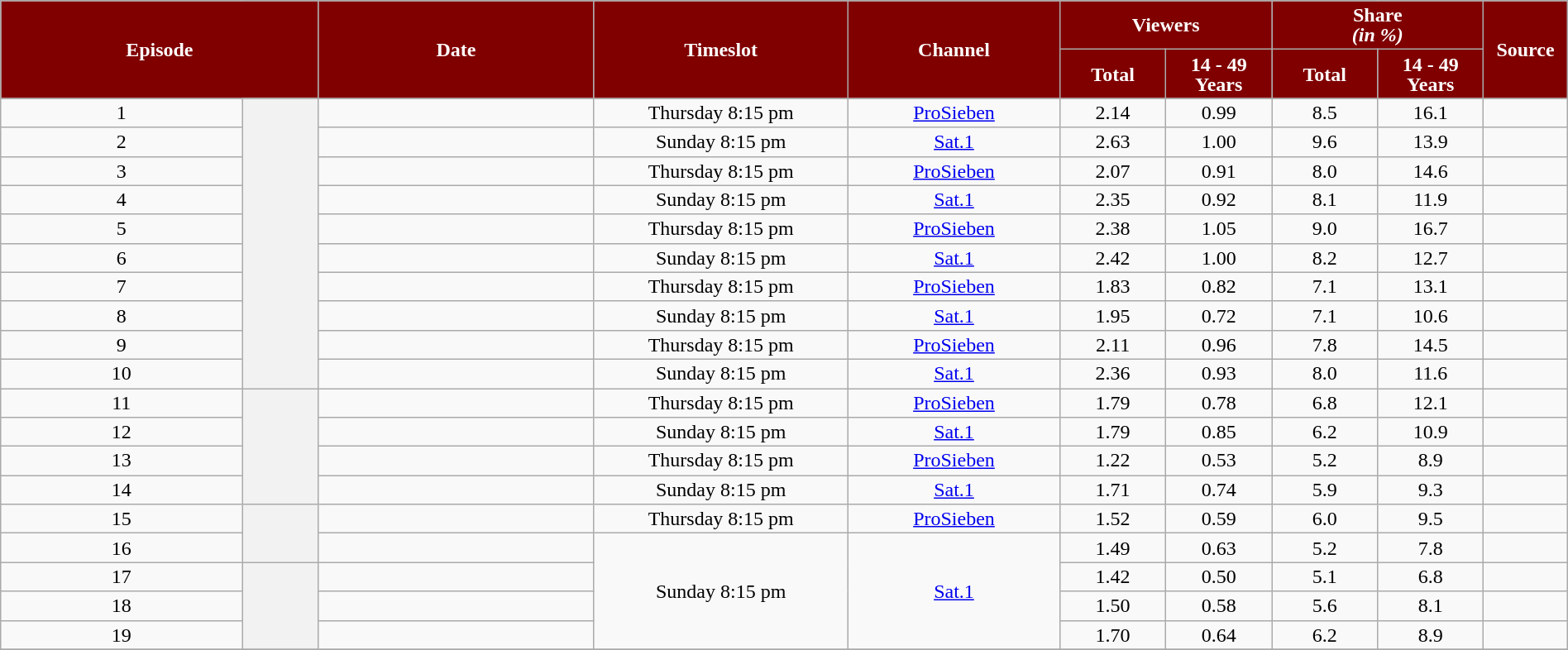<table class="wikitable" style="text-align:center; background:#f9f9f9; line-height:16px;" width="100%">
<tr>
<th scope="col" style="background:maroon; color:white;" colspan="2" rowspan="2" width="15%">Episode</th>
<th scope="col" style="background:maroon; color:white;" rowspan="2" width="13%">Date</th>
<th scope="col" style="background:maroon; color:white;" rowspan="2" width="12%">Timeslot</th>
<th scope="col" style="background:maroon; color:white;" rowspan="2" width="10%">Channel</th>
<th scope="col" style="background:maroon; color:white;" colspan="2" width="10%">Viewers<br><em></em></th>
<th scope="col" style="background:maroon; color:white;" colspan="2" width="10%">Share<br><em>(in %)</em></th>
<th scope="col" style="background:maroon; color:white;" rowspan="2" width="03%">Source</th>
</tr>
<tr>
<th scope="col" style="background:maroon; color:white;" width="05%">Total</th>
<th scope="col" style="background:maroon; color:white;" width="05%">14 - 49 Years</th>
<th scope="col" style="background:maroon; color:white;" width="05%">Total</th>
<th scope="col" style="background:maroon; color:white;" width="05%">14 - 49 Years</th>
</tr>
<tr>
<td>1</td>
<th rowspan="10"></th>
<td></td>
<td>Thursday 8:15 pm</td>
<td><a href='#'>ProSieben</a></td>
<td>2.14</td>
<td>0.99</td>
<td>8.5</td>
<td>16.1</td>
<td></td>
</tr>
<tr>
<td>2</td>
<td></td>
<td>Sunday 8:15 pm</td>
<td><a href='#'>Sat.1</a></td>
<td>2.63</td>
<td>1.00</td>
<td>9.6</td>
<td>13.9</td>
<td></td>
</tr>
<tr>
<td>3</td>
<td></td>
<td>Thursday 8:15 pm</td>
<td><a href='#'>ProSieben</a></td>
<td>2.07</td>
<td>0.91</td>
<td>8.0</td>
<td>14.6</td>
<td></td>
</tr>
<tr>
<td>4</td>
<td></td>
<td>Sunday 8:15 pm</td>
<td><a href='#'>Sat.1</a></td>
<td>2.35</td>
<td>0.92</td>
<td>8.1</td>
<td>11.9</td>
<td></td>
</tr>
<tr>
<td>5</td>
<td></td>
<td>Thursday 8:15 pm</td>
<td><a href='#'>ProSieben</a></td>
<td>2.38</td>
<td>1.05</td>
<td>9.0</td>
<td>16.7</td>
<td></td>
</tr>
<tr>
<td>6</td>
<td></td>
<td>Sunday 8:15 pm</td>
<td><a href='#'>Sat.1</a></td>
<td>2.42</td>
<td>1.00</td>
<td>8.2</td>
<td>12.7</td>
<td></td>
</tr>
<tr>
<td>7</td>
<td></td>
<td>Thursday 8:15 pm</td>
<td><a href='#'>ProSieben</a></td>
<td>1.83</td>
<td>0.82</td>
<td>7.1</td>
<td>13.1</td>
<td></td>
</tr>
<tr>
<td>8</td>
<td></td>
<td>Sunday 8:15 pm</td>
<td><a href='#'>Sat.1</a></td>
<td>1.95</td>
<td>0.72</td>
<td>7.1</td>
<td>10.6</td>
<td></td>
</tr>
<tr>
<td>9</td>
<td></td>
<td>Thursday 8:15 pm</td>
<td><a href='#'>ProSieben</a></td>
<td>2.11</td>
<td>0.96</td>
<td>7.8</td>
<td>14.5</td>
<td></td>
</tr>
<tr>
<td>10</td>
<td></td>
<td>Sunday 8:15 pm</td>
<td><a href='#'>Sat.1</a></td>
<td>2.36</td>
<td>0.93</td>
<td>8.0</td>
<td>11.6</td>
<td></td>
</tr>
<tr>
<td>11</td>
<th rowspan="4"></th>
<td></td>
<td>Thursday 8:15 pm</td>
<td><a href='#'>ProSieben</a></td>
<td>1.79</td>
<td>0.78</td>
<td>6.8</td>
<td>12.1</td>
<td></td>
</tr>
<tr>
<td>12</td>
<td></td>
<td>Sunday 8:15 pm</td>
<td><a href='#'>Sat.1</a></td>
<td>1.79</td>
<td>0.85</td>
<td>6.2</td>
<td>10.9</td>
<td></td>
</tr>
<tr>
<td>13</td>
<td></td>
<td>Thursday 8:15 pm</td>
<td><a href='#'>ProSieben</a></td>
<td>1.22</td>
<td>0.53</td>
<td>5.2</td>
<td>8.9</td>
<td></td>
</tr>
<tr>
<td>14</td>
<td></td>
<td>Sunday 8:15 pm</td>
<td><a href='#'>Sat.1</a></td>
<td>1.71</td>
<td>0.74</td>
<td>5.9</td>
<td>9.3</td>
<td></td>
</tr>
<tr>
<td>15</td>
<th rowspan="2"></th>
<td></td>
<td>Thursday 8:15 pm</td>
<td><a href='#'>ProSieben</a></td>
<td>1.52</td>
<td>0.59</td>
<td>6.0</td>
<td>9.5</td>
<td></td>
</tr>
<tr>
<td>16</td>
<td></td>
<td rowspan="4">Sunday 8:15 pm</td>
<td rowspan="4"><a href='#'>Sat.1</a></td>
<td>1.49</td>
<td>0.63</td>
<td>5.2</td>
<td>7.8</td>
<td></td>
</tr>
<tr>
<td>17</td>
<th rowspan="3"></th>
<td></td>
<td>1.42</td>
<td>0.50</td>
<td>5.1</td>
<td>6.8</td>
<td></td>
</tr>
<tr>
<td>18</td>
<td></td>
<td>1.50</td>
<td>0.58</td>
<td>5.6</td>
<td>8.1</td>
<td></td>
</tr>
<tr>
<td>19</td>
<td></td>
<td>1.70</td>
<td>0.64</td>
<td>6.2</td>
<td>8.9</td>
<td></td>
</tr>
<tr>
</tr>
</table>
